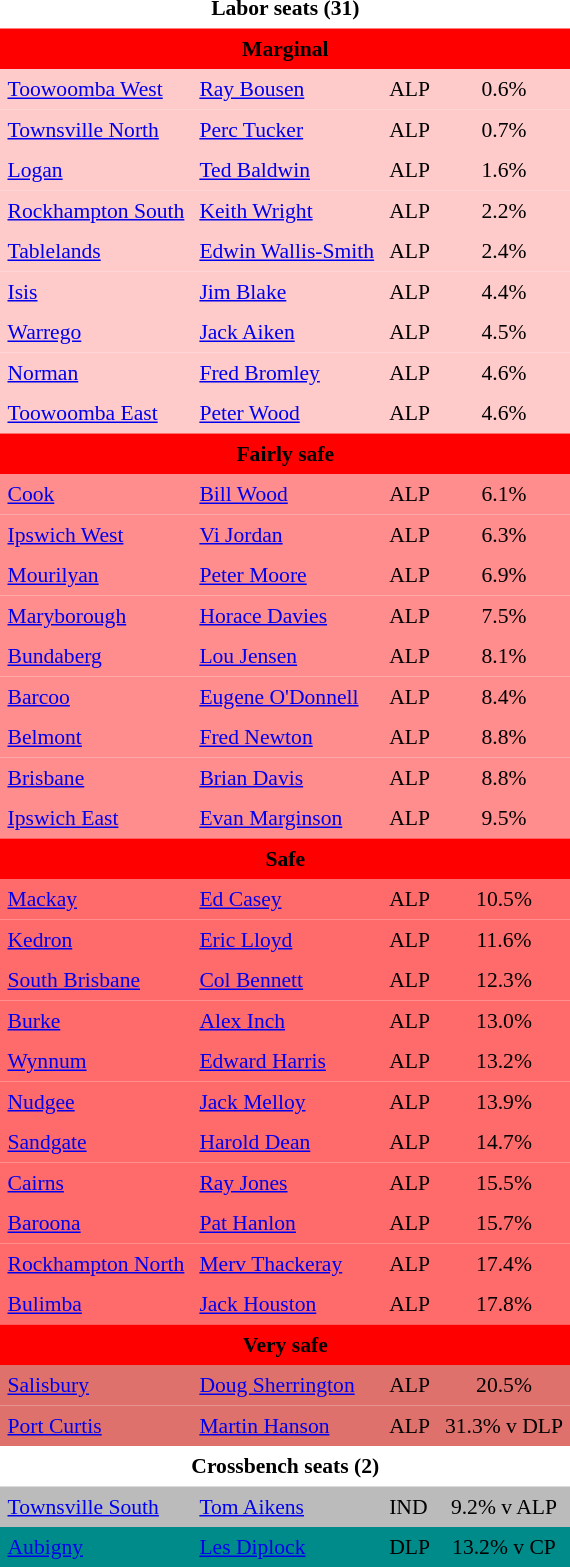<table class="toccolours" cellpadding="5" cellspacing="0" style="float:left; margin-right:.5em; margin-top:.4em; font-size:90%;">
<tr>
<td COLSPAN=4 align="center"><strong>Labor seats (31)</strong></td>
</tr>
<tr>
<td COLSPAN=4 align="center" bgcolor="red"><span><strong>Marginal</strong></span></td>
</tr>
<tr>
<td align="left" bgcolor="FFCACA"><a href='#'>Toowoomba West</a></td>
<td align="left" bgcolor="FFCACA"><a href='#'>Ray Bousen</a></td>
<td align="left" bgcolor="FFCACA">ALP</td>
<td align="center" bgcolor="FFCACA">0.6%</td>
</tr>
<tr>
<td align="left" bgcolor="FFCACA"><a href='#'>Townsville North</a></td>
<td align="left" bgcolor="FFCACA"><a href='#'>Perc Tucker</a></td>
<td align="left" bgcolor="FFCACA">ALP</td>
<td align="center" bgcolor="FFCACA">0.7%</td>
</tr>
<tr>
<td align="left" bgcolor="FFCACA"><a href='#'>Logan</a></td>
<td align="left" bgcolor="FFCACA"><a href='#'>Ted Baldwin</a></td>
<td align="left" bgcolor="FFCACA">ALP</td>
<td align="center" bgcolor="FFCACA">1.6%</td>
</tr>
<tr>
<td align="left" bgcolor="FFCACA"><a href='#'>Rockhampton South</a></td>
<td align="left" bgcolor="FFCACA"><a href='#'>Keith Wright</a></td>
<td align="left" bgcolor="FFCACA">ALP</td>
<td align="center" bgcolor="FFCACA">2.2%</td>
</tr>
<tr>
<td align="left" bgcolor="FFCACA"><a href='#'>Tablelands</a></td>
<td align="left" bgcolor="FFCACA"><a href='#'>Edwin Wallis-Smith</a></td>
<td align="left" bgcolor="FFCACA">ALP</td>
<td align="center" bgcolor="FFCACA">2.4%</td>
</tr>
<tr>
<td align="left" bgcolor="FFCACA"><a href='#'>Isis</a></td>
<td align="left" bgcolor="FFCACA"><a href='#'>Jim Blake</a></td>
<td align="left" bgcolor="FFCACA">ALP</td>
<td align="center" bgcolor="FFCACA">4.4%</td>
</tr>
<tr>
<td align="left" bgcolor="FFCACA"><a href='#'>Warrego</a></td>
<td align="left" bgcolor="FFCACA"><a href='#'>Jack Aiken</a></td>
<td align="left" bgcolor="FFCACA">ALP</td>
<td align="center" bgcolor="FFCACA">4.5%</td>
</tr>
<tr>
<td align="left" bgcolor="FFCACA"><a href='#'>Norman</a></td>
<td align="left" bgcolor="FFCACA"><a href='#'>Fred Bromley</a></td>
<td align="left" bgcolor="FFCACA">ALP</td>
<td align="center" bgcolor="FFCACA">4.6%</td>
</tr>
<tr>
<td align="left" bgcolor="FFCACA"><a href='#'>Toowoomba East</a></td>
<td align="left" bgcolor="FFCACA"><a href='#'>Peter Wood</a></td>
<td align="left" bgcolor="FFCACA">ALP</td>
<td align="center" bgcolor="FFCACA">4.6%</td>
</tr>
<tr>
<td COLSPAN=4 align="center" bgcolor="red"><span><strong>Fairly safe</strong></span></td>
</tr>
<tr>
<td align="left" bgcolor="FF8D8D"><a href='#'>Cook</a></td>
<td align="left" bgcolor="FF8D8D"><a href='#'>Bill Wood</a></td>
<td align="left" bgcolor="FF8D8D">ALP</td>
<td align="center" bgcolor="FF8D8D">6.1%</td>
</tr>
<tr>
<td align="left" bgcolor="FF8D8D"><a href='#'>Ipswich West</a></td>
<td align="left" bgcolor="FF8D8D"><a href='#'>Vi Jordan</a></td>
<td align="left" bgcolor="FF8D8D">ALP</td>
<td align="center" bgcolor="FF8D8D">6.3%</td>
</tr>
<tr>
<td align="left" bgcolor="FF8D8D"><a href='#'>Mourilyan</a></td>
<td align="left" bgcolor="FF8D8D"><a href='#'>Peter Moore</a></td>
<td align="left" bgcolor="FF8D8D">ALP</td>
<td align="center" bgcolor="FF8D8D">6.9%</td>
</tr>
<tr>
<td align="left" bgcolor="FF8D8D"><a href='#'>Maryborough</a></td>
<td align="left" bgcolor="FF8D8D"><a href='#'>Horace Davies</a></td>
<td align="left" bgcolor="FF8D8D">ALP</td>
<td align="center" bgcolor="FF8D8D">7.5%</td>
</tr>
<tr>
<td align="left" bgcolor="FF8D8D"><a href='#'>Bundaberg</a></td>
<td align="left" bgcolor="FF8D8D"><a href='#'>Lou Jensen</a></td>
<td align="left" bgcolor="FF8D8D">ALP</td>
<td align="center" bgcolor="FF8D8D">8.1%</td>
</tr>
<tr>
<td align="left" bgcolor="FF8D8D"><a href='#'>Barcoo</a></td>
<td align="left" bgcolor="FF8D8D"><a href='#'>Eugene O'Donnell</a></td>
<td align="left" bgcolor="FF8D8D">ALP</td>
<td align="center" bgcolor="FF8D8D">8.4%</td>
</tr>
<tr>
<td align="left" bgcolor="FF8D8D"><a href='#'>Belmont</a></td>
<td align="left" bgcolor="FF8D8D"><a href='#'>Fred Newton</a></td>
<td align="left" bgcolor="FF8D8D">ALP</td>
<td align="center" bgcolor="FF8D8D">8.8%</td>
</tr>
<tr>
<td align="left" bgcolor="FF8D8D"><a href='#'>Brisbane</a></td>
<td align="left" bgcolor="FF8D8D"><a href='#'>Brian Davis</a></td>
<td align="left" bgcolor="FF8D8D">ALP</td>
<td align="center" bgcolor="FF8D8D">8.8%</td>
</tr>
<tr>
<td align="left" bgcolor="FF8D8D"><a href='#'>Ipswich East</a></td>
<td align="left" bgcolor="FF8D8D"><a href='#'>Evan Marginson</a></td>
<td align="left" bgcolor="FF8D8D">ALP</td>
<td align="center" bgcolor="FF8D8D">9.5%</td>
</tr>
<tr>
<td COLSPAN=4 align="center" bgcolor="red"><span><strong>Safe</strong></span></td>
</tr>
<tr>
<td align="left" bgcolor="FF6B6B"><a href='#'>Mackay</a></td>
<td align="left" bgcolor="FF6B6B"><a href='#'>Ed Casey</a></td>
<td align="left" bgcolor="FF6B6B">ALP</td>
<td align="center" bgcolor="FF6B6B">10.5%</td>
</tr>
<tr>
<td align="left" bgcolor="FF6B6B"><a href='#'>Kedron</a></td>
<td align="left" bgcolor="FF6B6B"><a href='#'>Eric Lloyd</a></td>
<td align="left" bgcolor="FF6B6B">ALP</td>
<td align="center" bgcolor="FF6B6B">11.6%</td>
</tr>
<tr>
<td align="left" bgcolor="FF6B6B"><a href='#'>South Brisbane</a></td>
<td align="left" bgcolor="FF6B6B"><a href='#'>Col Bennett</a></td>
<td align="left" bgcolor="FF6B6B">ALP</td>
<td align="center" bgcolor="FF6B6B">12.3%</td>
</tr>
<tr>
<td align="left" bgcolor="FF6B6B"><a href='#'>Burke</a></td>
<td align="left" bgcolor="FF6B6B"><a href='#'>Alex Inch</a></td>
<td align="left" bgcolor="FF6B6B">ALP</td>
<td align="center" bgcolor="FF6B6B">13.0%</td>
</tr>
<tr>
<td align="left" bgcolor="FF6B6B"><a href='#'>Wynnum</a></td>
<td align="left" bgcolor="FF6B6B"><a href='#'>Edward Harris</a></td>
<td align="left" bgcolor="FF6B6B">ALP</td>
<td align="center" bgcolor="FF6B6B">13.2%</td>
</tr>
<tr>
<td align="left" bgcolor="FF6B6B"><a href='#'>Nudgee</a></td>
<td align="left" bgcolor="FF6B6B"><a href='#'>Jack Melloy</a></td>
<td align="left" bgcolor="FF6B6B">ALP</td>
<td align="center" bgcolor="FF6B6B">13.9%</td>
</tr>
<tr>
<td align="left" bgcolor="FF6B6B"><a href='#'>Sandgate</a></td>
<td align="left" bgcolor="FF6B6B"><a href='#'>Harold Dean</a></td>
<td align="left" bgcolor="FF6B6B">ALP</td>
<td align="center" bgcolor="FF6B6B">14.7%</td>
</tr>
<tr>
<td align="left" bgcolor="FF6B6B"><a href='#'>Cairns</a></td>
<td align="left" bgcolor="FF6B6B"><a href='#'>Ray Jones</a></td>
<td align="left" bgcolor="FF6B6B">ALP</td>
<td align="center" bgcolor="FF6B6B">15.5%</td>
</tr>
<tr>
<td align="left" bgcolor="FF6B6B"><a href='#'>Baroona</a></td>
<td align="left" bgcolor="FF6B6B"><a href='#'>Pat Hanlon</a></td>
<td align="left" bgcolor="FF6B6B">ALP</td>
<td align="center" bgcolor="FF6B6B">15.7%</td>
</tr>
<tr>
<td align="left" bgcolor="FF6B6B"><a href='#'>Rockhampton North</a></td>
<td align="left" bgcolor="FF6B6B"><a href='#'>Merv Thackeray</a></td>
<td align="left" bgcolor="FF6B6B">ALP</td>
<td align="center" bgcolor="FF6B6B">17.4%</td>
</tr>
<tr>
<td align="left" bgcolor="FF6B6B"><a href='#'>Bulimba</a></td>
<td align="left" bgcolor="FF6B6B"><a href='#'>Jack Houston</a></td>
<td align="left" bgcolor="FF6B6B">ALP</td>
<td align="center" bgcolor="FF6B6B">17.8%</td>
</tr>
<tr>
<td COLSPAN=4 align="center" bgcolor="red"><span><strong>Very safe</strong></span></td>
</tr>
<tr>
<td align="left" bgcolor="DF716D"><a href='#'>Salisbury</a></td>
<td align="left" bgcolor="DF716D"><a href='#'>Doug Sherrington</a></td>
<td align="left" bgcolor="DF716D">ALP</td>
<td align="center" bgcolor="DF716D">20.5%</td>
</tr>
<tr>
<td align="left" bgcolor="DF716D"><a href='#'>Port Curtis</a></td>
<td align="left" bgcolor="DF716D"><a href='#'>Martin Hanson</a></td>
<td align="left" bgcolor="DF716D">ALP</td>
<td align="center" bgcolor="DF716D">31.3% v DLP</td>
</tr>
<tr>
<td COLSPAN=4 align="center"><strong>Crossbench seats (2)</strong></td>
</tr>
<tr>
<td align="left" bgcolor="BBBBBB"><a href='#'>Townsville South</a></td>
<td align="left" bgcolor="BBBBBB"><a href='#'>Tom Aikens</a></td>
<td align="left" bgcolor="BBBBBB">IND</td>
<td align="center" bgcolor="BBBBBB">9.2% v ALP</td>
</tr>
<tr>
<td align="left" bgcolor="008B8B"><a href='#'>Aubigny</a></td>
<td align="left" bgcolor="008B8B"><a href='#'>Les Diplock</a></td>
<td align="left" bgcolor="008B8B">DLP</td>
<td align="center" bgcolor="008B8B">13.2% v CP</td>
</tr>
<tr>
</tr>
</table>
